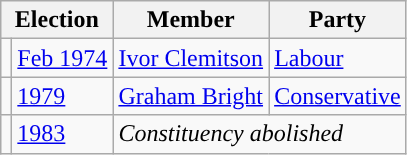<table class="wikitable">
<tr>
<th colspan="2">Election</th>
<th>Member</th>
<th>Party</th>
</tr>
<tr>
<td style="color:inherit;background-color: "></td>
<td><a href='#'>Feb 1974</a></td>
<td><a href='#'>Ivor Clemitson</a></td>
<td><a href='#'>Labour</a></td>
</tr>
<tr>
<td style="color:inherit;background-color: "></td>
<td><a href='#'>1979</a></td>
<td><a href='#'>Graham Bright</a></td>
<td><a href='#'>Conservative</a></td>
</tr>
<tr>
<td></td>
<td><a href='#'>1983</a></td>
<td colspan="2"><em>Constituency abolished</em></td>
</tr>
</table>
